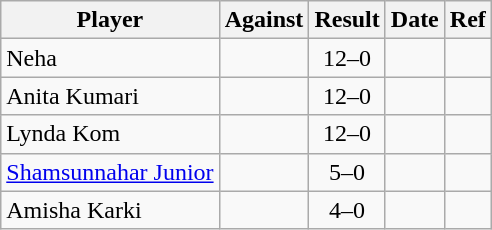<table class="wikitable">
<tr>
<th>Player</th>
<th>Against</th>
<th style="text-align:center">Result</th>
<th>Date</th>
<th>Ref</th>
</tr>
<tr>
<td> Neha</td>
<td></td>
<td align="center">12–0</td>
<td></td>
<td></td>
</tr>
<tr>
<td> Anita Kumari</td>
<td></td>
<td align="center">12–0</td>
<td></td>
<td></td>
</tr>
<tr>
<td> Lynda Kom</td>
<td></td>
<td align="center">12–0</td>
<td></td>
<td></td>
</tr>
<tr>
<td> <a href='#'>Shamsunnahar Junior</a></td>
<td></td>
<td align="center">5–0</td>
<td></td>
<td></td>
</tr>
<tr>
<td> Amisha Karki</td>
<td></td>
<td align="center">4–0</td>
<td></td>
<td></td>
</tr>
</table>
